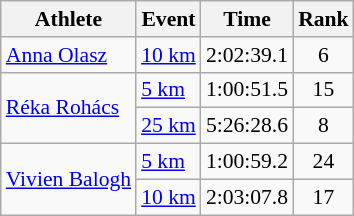<table class="wikitable" style="font-size:90%; text-align:center">
<tr>
<th>Athlete</th>
<th>Event</th>
<th>Time</th>
<th>Rank</th>
</tr>
<tr>
<td align=left><a href='#'>Anna Olasz</a></td>
<td align=left><a href='#'>10 km</a></td>
<td>2:02:39.1</td>
<td>6</td>
</tr>
<tr>
<td align=left rowspan=2><a href='#'>Réka Rohács</a></td>
<td align=left><a href='#'>5 km</a></td>
<td>1:00:51.5</td>
<td>15</td>
</tr>
<tr>
<td align=left><a href='#'>25 km</a></td>
<td>5:26:28.6</td>
<td>8</td>
</tr>
<tr>
<td align=left rowspan=2><a href='#'>Vivien Balogh</a></td>
<td align=left><a href='#'>5 km</a></td>
<td>1:00:59.2</td>
<td>24</td>
</tr>
<tr>
<td align=left><a href='#'>10 km</a></td>
<td>2:03:07.8</td>
<td>17</td>
</tr>
</table>
